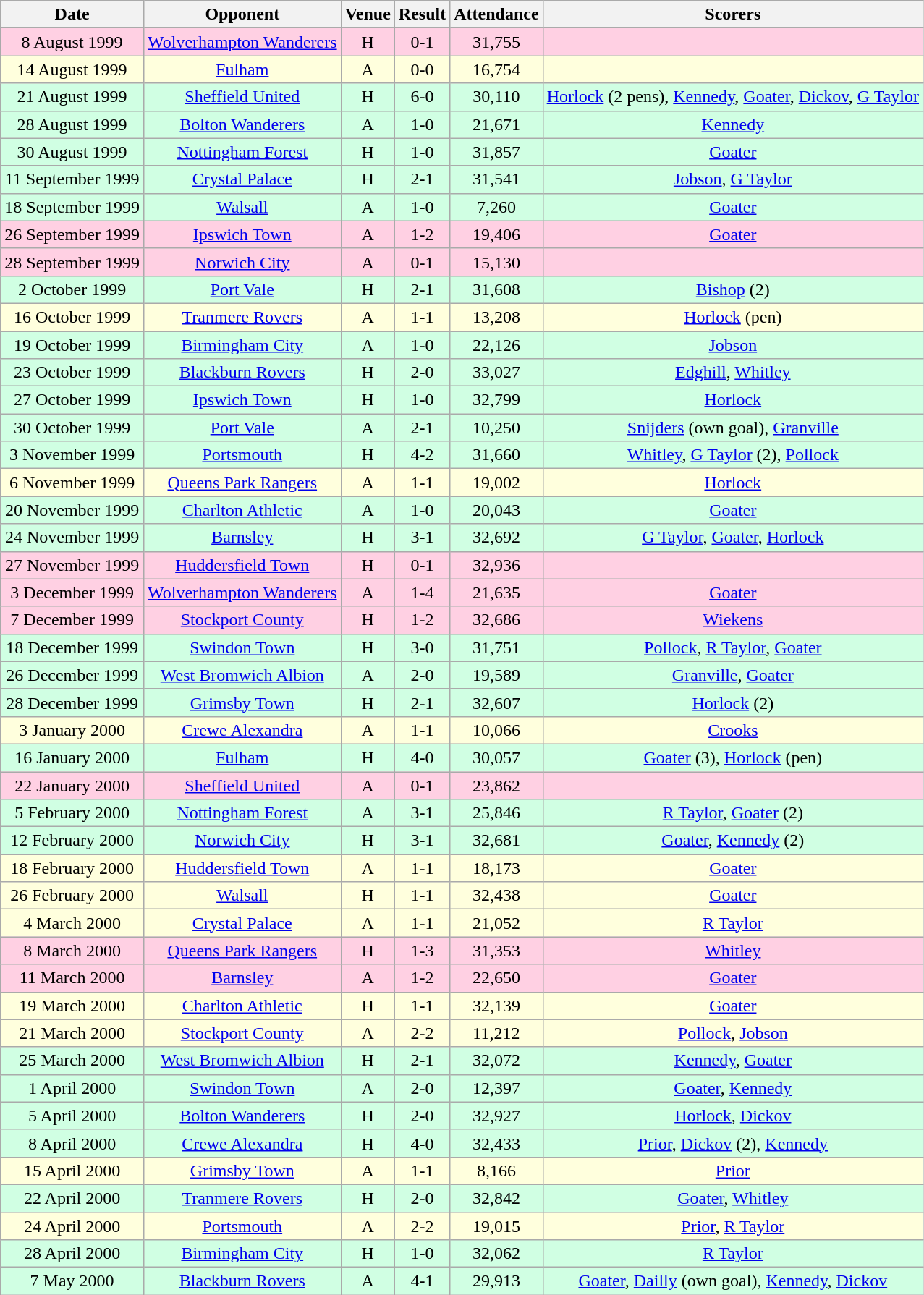<table class="wikitable sortable" style="text-align:center;">
<tr>
<th>Date</th>
<th>Opponent</th>
<th>Venue</th>
<th>Result</th>
<th>Attendance</th>
<th>Scorers</th>
</tr>
<tr style="background:#ffd0e3;">
<td>8 August 1999</td>
<td><a href='#'>Wolverhampton Wanderers</a></td>
<td>H</td>
<td>0-1</td>
<td>31,755</td>
<td></td>
</tr>
<tr style="background:#ffd;">
<td>14 August 1999</td>
<td><a href='#'>Fulham</a></td>
<td>A</td>
<td>0-0</td>
<td>16,754</td>
<td></td>
</tr>
<tr style="background:#d0ffe3;">
<td>21 August 1999</td>
<td><a href='#'>Sheffield United</a></td>
<td>H</td>
<td>6-0</td>
<td>30,110</td>
<td><a href='#'>Horlock</a> (2 pens), <a href='#'>Kennedy</a>, <a href='#'>Goater</a>, <a href='#'>Dickov</a>, <a href='#'>G Taylor</a></td>
</tr>
<tr style="background:#d0ffe3;">
<td>28 August 1999</td>
<td><a href='#'>Bolton Wanderers</a></td>
<td>A</td>
<td>1-0</td>
<td>21,671</td>
<td><a href='#'>Kennedy</a></td>
</tr>
<tr style="background:#d0ffe3;">
<td>30 August 1999</td>
<td><a href='#'>Nottingham Forest</a></td>
<td>H</td>
<td>1-0</td>
<td>31,857</td>
<td><a href='#'>Goater</a></td>
</tr>
<tr style="background:#d0ffe3;">
<td>11 September 1999</td>
<td><a href='#'>Crystal Palace</a></td>
<td>H</td>
<td>2-1</td>
<td>31,541</td>
<td><a href='#'>Jobson</a>, <a href='#'>G Taylor</a></td>
</tr>
<tr style="background:#d0ffe3;">
<td>18 September 1999</td>
<td><a href='#'>Walsall</a></td>
<td>A</td>
<td>1-0</td>
<td>7,260</td>
<td><a href='#'>Goater</a></td>
</tr>
<tr style="background:#ffd0e3;">
<td>26 September 1999</td>
<td><a href='#'>Ipswich Town</a></td>
<td>A</td>
<td>1-2</td>
<td>19,406</td>
<td><a href='#'>Goater</a></td>
</tr>
<tr style="background:#ffd0e3;">
<td>28 September 1999</td>
<td><a href='#'>Norwich City</a></td>
<td>A</td>
<td>0-1</td>
<td>15,130</td>
<td></td>
</tr>
<tr style="background:#d0ffe3;">
<td>2 October 1999</td>
<td><a href='#'>Port Vale</a></td>
<td>H</td>
<td>2-1</td>
<td>31,608</td>
<td><a href='#'>Bishop</a> (2)</td>
</tr>
<tr style="background:#ffd;">
<td>16 October 1999</td>
<td><a href='#'>Tranmere Rovers</a></td>
<td>A</td>
<td>1-1</td>
<td>13,208</td>
<td><a href='#'>Horlock</a> (pen)</td>
</tr>
<tr style="background:#d0ffe3;">
<td>19 October 1999</td>
<td><a href='#'>Birmingham City</a></td>
<td>A</td>
<td>1-0</td>
<td>22,126</td>
<td><a href='#'>Jobson</a></td>
</tr>
<tr style="background:#d0ffe3;">
<td>23 October 1999</td>
<td><a href='#'>Blackburn Rovers</a></td>
<td>H</td>
<td>2-0</td>
<td>33,027</td>
<td><a href='#'>Edghill</a>, <a href='#'>Whitley</a></td>
</tr>
<tr style="background:#d0ffe3;">
<td>27 October 1999</td>
<td><a href='#'>Ipswich Town</a></td>
<td>H</td>
<td>1-0</td>
<td>32,799</td>
<td><a href='#'>Horlock</a></td>
</tr>
<tr style="background:#d0ffe3;">
<td>30 October 1999</td>
<td><a href='#'>Port Vale</a></td>
<td>A</td>
<td>2-1</td>
<td>10,250</td>
<td><a href='#'>Snijders</a> (own goal), <a href='#'>Granville</a></td>
</tr>
<tr style="background:#d0ffe3;">
<td>3 November 1999</td>
<td><a href='#'>Portsmouth</a></td>
<td>H</td>
<td>4-2</td>
<td>31,660</td>
<td><a href='#'>Whitley</a>, <a href='#'>G Taylor</a> (2), <a href='#'>Pollock</a></td>
</tr>
<tr style="background:#ffd;">
<td>6 November 1999</td>
<td><a href='#'>Queens Park Rangers</a></td>
<td>A</td>
<td>1-1</td>
<td>19,002</td>
<td><a href='#'>Horlock</a></td>
</tr>
<tr style="background:#d0ffe3;">
<td>20 November 1999</td>
<td><a href='#'>Charlton Athletic</a></td>
<td>A</td>
<td>1-0</td>
<td>20,043</td>
<td><a href='#'>Goater</a></td>
</tr>
<tr style="background:#d0ffe3;">
<td>24 November 1999</td>
<td><a href='#'>Barnsley</a></td>
<td>H</td>
<td>3-1</td>
<td>32,692</td>
<td><a href='#'>G Taylor</a>, <a href='#'>Goater</a>, <a href='#'>Horlock</a></td>
</tr>
<tr style="background:#ffd0e3;">
<td>27 November 1999</td>
<td><a href='#'>Huddersfield Town</a></td>
<td>H</td>
<td>0-1</td>
<td>32,936</td>
<td></td>
</tr>
<tr style="background:#ffd0e3;">
<td>3 December 1999</td>
<td><a href='#'>Wolverhampton Wanderers</a></td>
<td>A</td>
<td>1-4</td>
<td>21,635</td>
<td><a href='#'>Goater</a></td>
</tr>
<tr style="background:#ffd0e3;">
<td>7 December 1999</td>
<td><a href='#'>Stockport County</a></td>
<td>H</td>
<td>1-2</td>
<td>32,686</td>
<td><a href='#'>Wiekens</a></td>
</tr>
<tr style="background:#d0ffe3;">
<td>18 December 1999</td>
<td><a href='#'>Swindon Town</a></td>
<td>H</td>
<td>3-0</td>
<td>31,751</td>
<td><a href='#'>Pollock</a>, <a href='#'>R Taylor</a>, <a href='#'>Goater</a></td>
</tr>
<tr style="background:#d0ffe3;">
<td>26 December 1999</td>
<td><a href='#'>West Bromwich Albion</a></td>
<td>A</td>
<td>2-0</td>
<td>19,589</td>
<td><a href='#'>Granville</a>, <a href='#'>Goater</a></td>
</tr>
<tr style="background:#d0ffe3;">
<td>28 December 1999</td>
<td><a href='#'>Grimsby Town</a></td>
<td>H</td>
<td>2-1</td>
<td>32,607</td>
<td><a href='#'>Horlock</a> (2)</td>
</tr>
<tr style="background:#ffd;">
<td>3 January 2000</td>
<td><a href='#'>Crewe Alexandra</a></td>
<td>A</td>
<td>1-1</td>
<td>10,066</td>
<td><a href='#'>Crooks</a></td>
</tr>
<tr style="background:#d0ffe3;">
<td>16 January 2000</td>
<td><a href='#'>Fulham</a></td>
<td>H</td>
<td>4-0</td>
<td>30,057</td>
<td><a href='#'>Goater</a> (3), <a href='#'>Horlock</a> (pen)</td>
</tr>
<tr style="background:#ffd0e3;">
<td>22 January 2000</td>
<td><a href='#'>Sheffield United</a></td>
<td>A</td>
<td>0-1</td>
<td>23,862</td>
<td></td>
</tr>
<tr style="background:#d0ffe3;">
<td>5 February 2000</td>
<td><a href='#'>Nottingham Forest</a></td>
<td>A</td>
<td>3-1</td>
<td>25,846</td>
<td><a href='#'>R Taylor</a>, <a href='#'>Goater</a> (2)</td>
</tr>
<tr style="background:#d0ffe3;">
<td>12 February 2000</td>
<td><a href='#'>Norwich City</a></td>
<td>H</td>
<td>3-1</td>
<td>32,681</td>
<td><a href='#'>Goater</a>, <a href='#'>Kennedy</a> (2)</td>
</tr>
<tr style="background:#ffd;">
<td>18 February 2000</td>
<td><a href='#'>Huddersfield Town</a></td>
<td>A</td>
<td>1-1</td>
<td>18,173</td>
<td><a href='#'>Goater</a></td>
</tr>
<tr style="background:#ffd;">
<td>26 February 2000</td>
<td><a href='#'>Walsall</a></td>
<td>H</td>
<td>1-1</td>
<td>32,438</td>
<td><a href='#'>Goater</a></td>
</tr>
<tr style="background:#ffd;">
<td>4 March 2000</td>
<td><a href='#'>Crystal Palace</a></td>
<td>A</td>
<td>1-1</td>
<td>21,052</td>
<td><a href='#'>R Taylor</a></td>
</tr>
<tr style="background:#ffd0e3;">
<td>8 March 2000</td>
<td><a href='#'>Queens Park Rangers</a></td>
<td>H</td>
<td>1-3</td>
<td>31,353</td>
<td><a href='#'>Whitley</a></td>
</tr>
<tr style="background:#ffd0e3;">
<td>11 March 2000</td>
<td><a href='#'>Barnsley</a></td>
<td>A</td>
<td>1-2</td>
<td>22,650</td>
<td><a href='#'>Goater</a></td>
</tr>
<tr style="background:#ffd;">
<td>19 March 2000</td>
<td><a href='#'>Charlton Athletic</a></td>
<td>H</td>
<td>1-1</td>
<td>32,139</td>
<td><a href='#'>Goater</a></td>
</tr>
<tr style="background:#ffd;">
<td>21 March 2000</td>
<td><a href='#'>Stockport County</a></td>
<td>A</td>
<td>2-2</td>
<td>11,212</td>
<td><a href='#'>Pollock</a>, <a href='#'>Jobson</a></td>
</tr>
<tr style="background:#d0ffe3;">
<td>25 March 2000</td>
<td><a href='#'>West Bromwich Albion</a></td>
<td>H</td>
<td>2-1</td>
<td>32,072</td>
<td><a href='#'>Kennedy</a>, <a href='#'>Goater</a></td>
</tr>
<tr style="background:#d0ffe3;">
<td>1 April 2000</td>
<td><a href='#'>Swindon Town</a></td>
<td>A</td>
<td>2-0</td>
<td>12,397</td>
<td><a href='#'>Goater</a>, <a href='#'>Kennedy</a></td>
</tr>
<tr style="background:#d0ffe3;">
<td>5 April 2000</td>
<td><a href='#'>Bolton Wanderers</a></td>
<td>H</td>
<td>2-0</td>
<td>32,927</td>
<td><a href='#'>Horlock</a>, <a href='#'>Dickov</a></td>
</tr>
<tr style="background:#d0ffe3;">
<td>8 April 2000</td>
<td><a href='#'>Crewe Alexandra</a></td>
<td>H</td>
<td>4-0</td>
<td>32,433</td>
<td><a href='#'>Prior</a>, <a href='#'>Dickov</a> (2), <a href='#'>Kennedy</a></td>
</tr>
<tr style="background:#ffd;">
<td>15 April 2000</td>
<td><a href='#'>Grimsby Town</a></td>
<td>A</td>
<td>1-1</td>
<td>8,166</td>
<td><a href='#'>Prior</a></td>
</tr>
<tr style="background:#d0ffe3;">
<td>22 April 2000</td>
<td><a href='#'>Tranmere Rovers</a></td>
<td>H</td>
<td>2-0</td>
<td>32,842</td>
<td><a href='#'>Goater</a>, <a href='#'>Whitley</a></td>
</tr>
<tr style="background:#ffd;">
<td>24 April 2000</td>
<td><a href='#'>Portsmouth</a></td>
<td>A</td>
<td>2-2</td>
<td>19,015</td>
<td><a href='#'>Prior</a>, <a href='#'>R Taylor</a></td>
</tr>
<tr style="background:#d0ffe3;">
<td>28 April 2000</td>
<td><a href='#'>Birmingham City</a></td>
<td>H</td>
<td>1-0</td>
<td>32,062</td>
<td><a href='#'>R Taylor</a></td>
</tr>
<tr style="background:#d0ffe3;">
<td>7 May 2000</td>
<td><a href='#'>Blackburn Rovers</a></td>
<td>A</td>
<td>4-1</td>
<td>29,913</td>
<td><a href='#'>Goater</a>, <a href='#'>Dailly</a> (own goal), <a href='#'>Kennedy</a>, <a href='#'>Dickov</a></td>
</tr>
</table>
